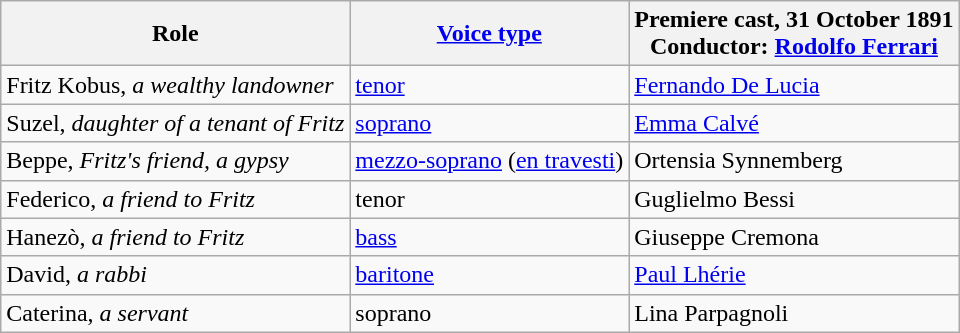<table class="wikitable">
<tr>
<th>Role</th>
<th><a href='#'>Voice type</a></th>
<th>Premiere cast, 31 October 1891<br>Conductor: <a href='#'>Rodolfo Ferrari</a></th>
</tr>
<tr>
<td>Fritz Kobus, <em>a wealthy landowner</em></td>
<td><a href='#'>tenor</a></td>
<td><a href='#'>Fernando De Lucia</a></td>
</tr>
<tr>
<td>Suzel, <em>daughter of a tenant of Fritz</em></td>
<td><a href='#'>soprano</a></td>
<td><a href='#'>Emma Calvé</a></td>
</tr>
<tr>
<td>Beppe, <em>Fritz's friend, a gypsy</em></td>
<td><a href='#'>mezzo-soprano</a> (<a href='#'>en travesti</a>)</td>
<td>Ortensia Synnemberg</td>
</tr>
<tr>
<td>Federico, <em>a friend to Fritz</em></td>
<td>tenor</td>
<td>Guglielmo Bessi</td>
</tr>
<tr>
<td>Hanezò, <em>a friend to Fritz</em></td>
<td><a href='#'>bass</a></td>
<td>Giuseppe Cremona</td>
</tr>
<tr>
<td>David, <em>a rabbi</em></td>
<td><a href='#'>baritone</a></td>
<td><a href='#'>Paul Lhérie</a></td>
</tr>
<tr>
<td>Caterina, <em>a servant</em></td>
<td>soprano</td>
<td>Lina Parpagnoli</td>
</tr>
</table>
